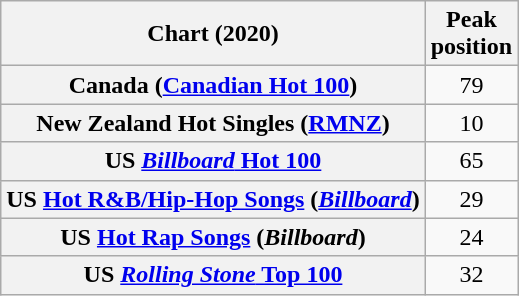<table class="wikitable sortable plainrowheaders"  style="text-align:center">
<tr>
<th>Chart (2020)</th>
<th>Peak<br>position</th>
</tr>
<tr>
<th scope="row">Canada (<a href='#'>Canadian Hot 100</a>)</th>
<td>79</td>
</tr>
<tr>
<th scope="row">New Zealand Hot Singles (<a href='#'>RMNZ</a>)</th>
<td>10</td>
</tr>
<tr>
<th scope="row">US <a href='#'><em>Billboard</em> Hot 100</a></th>
<td>65</td>
</tr>
<tr>
<th scope="row">US <a href='#'>Hot R&B/Hip-Hop Songs</a> (<em><a href='#'>Billboard</a></em>)</th>
<td>29</td>
</tr>
<tr>
<th scope="row">US <a href='#'>Hot Rap Songs</a> (<em>Billboard</em>)</th>
<td>24</td>
</tr>
<tr>
<th scope="row">US <a href='#'><em>Rolling Stone</em> Top 100</a></th>
<td>32</td>
</tr>
</table>
